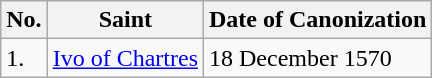<table class="wikitable">
<tr>
<th>No.</th>
<th>Saint</th>
<th>Date of Canonization</th>
</tr>
<tr>
<td>1.</td>
<td><a href='#'>Ivo of Chartres</a></td>
<td>18 December 1570</td>
</tr>
</table>
